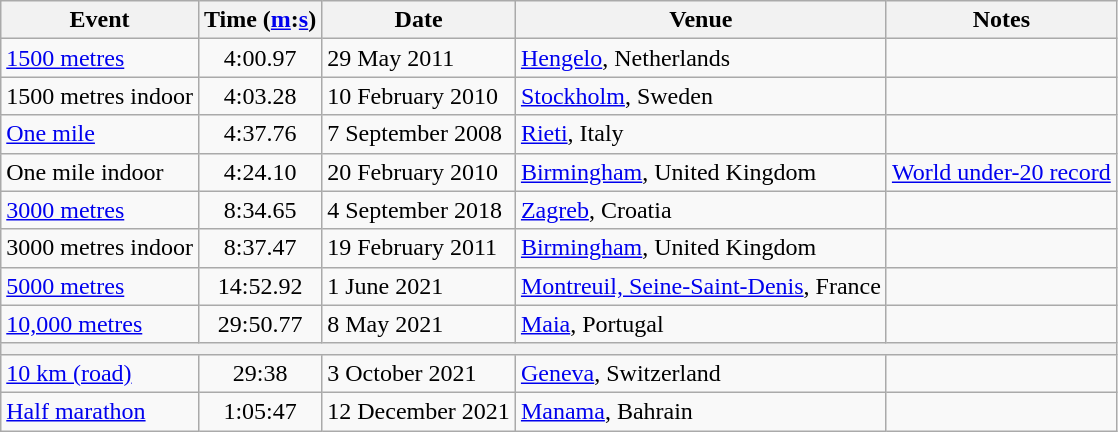<table class="wikitable">
<tr>
<th>Event</th>
<th>Time (<a href='#'>m</a>:<a href='#'>s</a>)</th>
<th>Date</th>
<th>Venue</th>
<th>Notes</th>
</tr>
<tr>
<td><a href='#'>1500 metres</a></td>
<td style="text-align:center;">4:00.97</td>
<td>29 May 2011</td>
<td><a href='#'>Hengelo</a>, Netherlands</td>
<td></td>
</tr>
<tr>
<td>1500 metres indoor</td>
<td style="text-align:center;">4:03.28</td>
<td>10 February 2010</td>
<td><a href='#'>Stockholm</a>, Sweden</td>
<td></td>
</tr>
<tr>
<td><a href='#'>One mile</a></td>
<td style="text-align:center;">4:37.76</td>
<td>7 September 2008</td>
<td><a href='#'>Rieti</a>, Italy</td>
<td></td>
</tr>
<tr>
<td>One mile indoor</td>
<td style="text-align:center;">4:24.10</td>
<td>20 February 2010</td>
<td><a href='#'>Birmingham</a>, United Kingdom</td>
<td><a href='#'>World under-20 record</a></td>
</tr>
<tr>
<td><a href='#'>3000 metres</a></td>
<td style="text-align:center;">8:34.65</td>
<td>4 September 2018</td>
<td><a href='#'>Zagreb</a>, Croatia</td>
<td></td>
</tr>
<tr>
<td>3000 metres indoor</td>
<td style="text-align:center;">8:37.47</td>
<td>19 February 2011</td>
<td><a href='#'>Birmingham</a>, United Kingdom</td>
<td></td>
</tr>
<tr>
<td><a href='#'>5000 metres</a></td>
<td style="text-align:center;">14:52.92</td>
<td>1 June 2021</td>
<td><a href='#'>Montreuil, Seine-Saint-Denis</a>, France</td>
<td></td>
</tr>
<tr>
<td><a href='#'>10,000 metres</a></td>
<td style="text-align:center;">29:50.77</td>
<td>8 May 2021</td>
<td><a href='#'>Maia</a>, Portugal</td>
<td></td>
</tr>
<tr>
<th colspan=5></th>
</tr>
<tr>
<td><a href='#'>10 km (road)</a></td>
<td style="text-align:center;">29:38</td>
<td>3 October 2021</td>
<td><a href='#'>Geneva</a>, Switzerland</td>
<td></td>
</tr>
<tr>
<td><a href='#'>Half marathon</a></td>
<td style="text-align:center;">1:05:47</td>
<td>12 December 2021</td>
<td><a href='#'>Manama</a>, Bahrain</td>
<td></td>
</tr>
</table>
